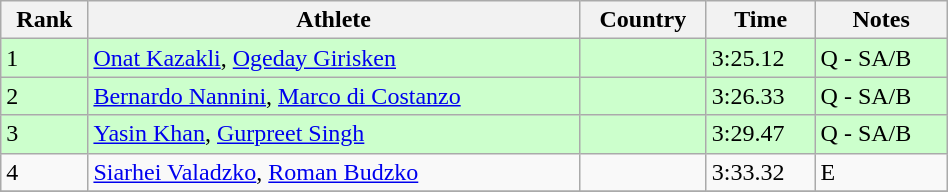<table class="wikitable" width=50%>
<tr>
<th>Rank</th>
<th>Athlete</th>
<th>Country</th>
<th>Time</th>
<th>Notes</th>
</tr>
<tr bgcolor=ccffcc>
<td>1</td>
<td><a href='#'>Onat Kazakli</a>, <a href='#'>Ogeday Girisken</a></td>
<td></td>
<td>3:25.12</td>
<td>Q - SA/B</td>
</tr>
<tr bgcolor=ccffcc>
<td>2</td>
<td><a href='#'>Bernardo Nannini</a>, <a href='#'>Marco di Costanzo</a></td>
<td></td>
<td>3:26.33</td>
<td>Q - SA/B</td>
</tr>
<tr bgcolor=ccffcc>
<td>3</td>
<td><a href='#'>Yasin Khan</a>, <a href='#'>Gurpreet Singh</a></td>
<td></td>
<td>3:29.47</td>
<td>Q - SA/B</td>
</tr>
<tr>
<td>4</td>
<td><a href='#'>Siarhei Valadzko</a>, <a href='#'>Roman Budzko</a></td>
<td></td>
<td>3:33.32</td>
<td>E</td>
</tr>
<tr>
</tr>
</table>
